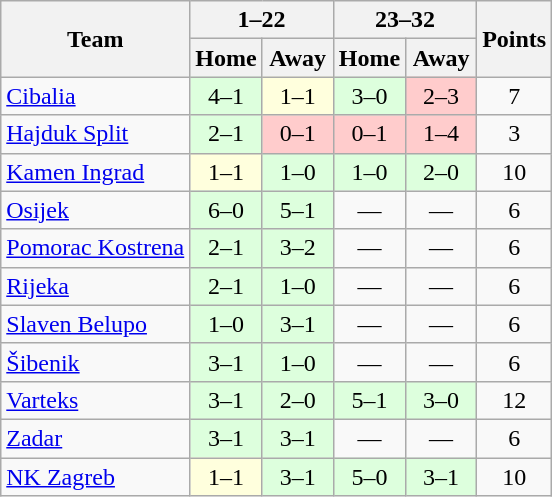<table class="wikitable" style="text-align:center">
<tr>
<th rowspan=2>Team</th>
<th colspan=2>1–22</th>
<th colspan=2>23–32</th>
<th rowspan=2>Points</th>
</tr>
<tr>
<th width=40>Home</th>
<th width=40>Away</th>
<th width=40>Home</th>
<th width=40>Away</th>
</tr>
<tr>
<td align=left><a href='#'>Cibalia</a></td>
<td bgcolor="#ddffdd">4–1</td>
<td bgcolor="#ffffdd">1–1</td>
<td bgcolor="#ddffdd">3–0</td>
<td bgcolor=#FFCCCC>2–3</td>
<td>7</td>
</tr>
<tr>
<td align=left><a href='#'>Hajduk Split</a></td>
<td bgcolor="#ddffdd">2–1</td>
<td bgcolor=#FFCCCC>0–1</td>
<td bgcolor=#FFCCCC>0–1</td>
<td bgcolor=#FFCCCC>1–4</td>
<td>3</td>
</tr>
<tr>
<td align=left><a href='#'>Kamen Ingrad</a></td>
<td bgcolor="#ffffdd">1–1</td>
<td bgcolor="#ddffdd">1–0</td>
<td bgcolor="#ddffdd">1–0</td>
<td bgcolor="#ddffdd">2–0</td>
<td>10</td>
</tr>
<tr>
<td align=left><a href='#'>Osijek</a></td>
<td bgcolor="#ddffdd">6–0</td>
<td bgcolor="#ddffdd">5–1</td>
<td>—</td>
<td>—</td>
<td>6</td>
</tr>
<tr>
<td align=left><a href='#'>Pomorac Kostrena</a></td>
<td bgcolor="#ddffdd">2–1</td>
<td bgcolor="#ddffdd">3–2</td>
<td>—</td>
<td>—</td>
<td>6</td>
</tr>
<tr>
<td align=left><a href='#'>Rijeka</a></td>
<td bgcolor="#ddffdd">2–1</td>
<td bgcolor="#ddffdd">1–0</td>
<td>—</td>
<td>—</td>
<td>6</td>
</tr>
<tr>
<td align=left><a href='#'>Slaven Belupo</a></td>
<td bgcolor="#ddffdd">1–0</td>
<td bgcolor="#ddffdd">3–1</td>
<td>—</td>
<td>—</td>
<td>6</td>
</tr>
<tr>
<td align=left><a href='#'>Šibenik</a></td>
<td bgcolor="#ddffdd">3–1</td>
<td bgcolor="#ddffdd">1–0</td>
<td>—</td>
<td>—</td>
<td>6</td>
</tr>
<tr>
<td align=left><a href='#'>Varteks</a></td>
<td bgcolor="#ddffdd">3–1</td>
<td bgcolor="#ddffdd">2–0</td>
<td bgcolor="#ddffdd">5–1</td>
<td bgcolor="#ddffdd">3–0</td>
<td>12</td>
</tr>
<tr>
<td align=left><a href='#'>Zadar</a></td>
<td bgcolor="#ddffdd">3–1</td>
<td bgcolor="#ddffdd">3–1</td>
<td>—</td>
<td>—</td>
<td>6</td>
</tr>
<tr>
<td align=left><a href='#'>NK Zagreb</a></td>
<td bgcolor="#ffffdd">1–1</td>
<td bgcolor="#ddffdd">3–1</td>
<td bgcolor="#ddffdd">5–0</td>
<td bgcolor="#ddffdd">3–1</td>
<td>10</td>
</tr>
</table>
